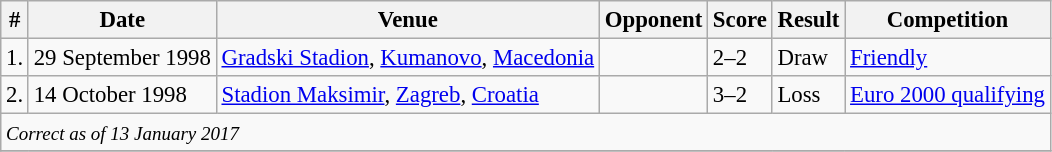<table class="wikitable" style="font-size:95%;">
<tr>
<th>#</th>
<th>Date</th>
<th>Venue</th>
<th>Opponent</th>
<th>Score</th>
<th>Result</th>
<th>Competition</th>
</tr>
<tr>
<td>1.</td>
<td>29 September 1998</td>
<td><a href='#'>Gradski Stadion</a>, <a href='#'>Kumanovo</a>, <a href='#'>Macedonia</a></td>
<td></td>
<td>2–2</td>
<td>Draw</td>
<td><a href='#'>Friendly</a></td>
</tr>
<tr>
<td>2.</td>
<td>14 October 1998</td>
<td><a href='#'>Stadion Maksimir</a>, <a href='#'>Zagreb</a>, <a href='#'>Croatia</a></td>
<td></td>
<td>3–2</td>
<td>Loss</td>
<td><a href='#'>Euro 2000 qualifying</a></td>
</tr>
<tr>
<td colspan="12"><small><em>Correct as of 13 January 2017</em></small></td>
</tr>
<tr>
</tr>
</table>
